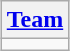<table class=wikitable style="text-align:center; margin:auto">
<tr>
<th><a href='#'>Team</a></th>
</tr>
<tr>
<td style="text-align: center;"></td>
</tr>
</table>
